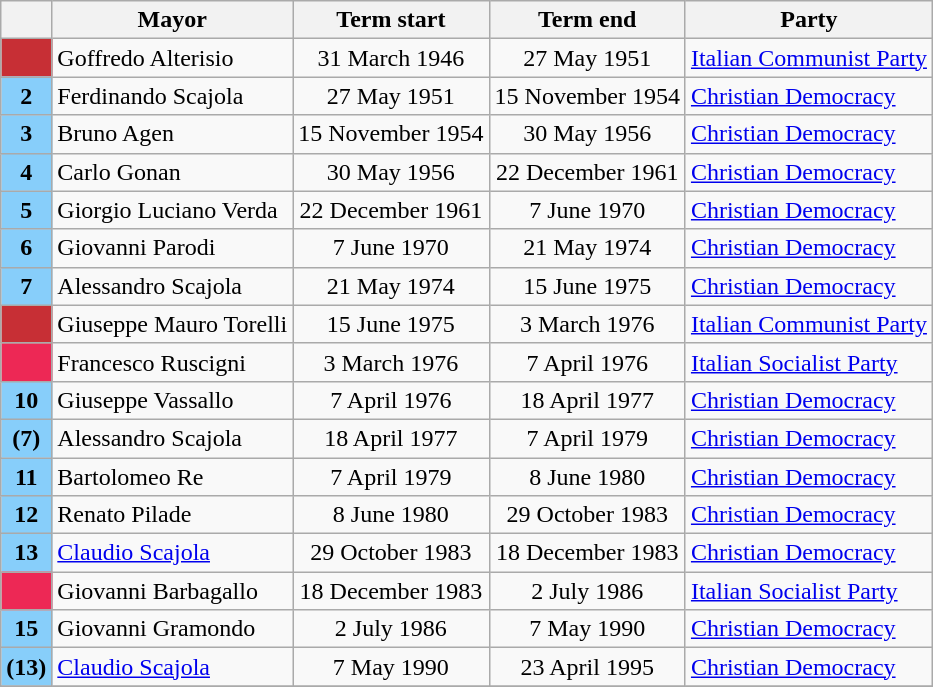<table class="wikitable">
<tr>
<th class=unsortable> </th>
<th>Mayor</th>
<th>Term start</th>
<th>Term end</th>
<th>Party</th>
</tr>
<tr>
<th style="background:#C72F35;"></th>
<td>Goffredo Alterisio</td>
<td align=center>31 March 1946</td>
<td align=center>27 May 1951</td>
<td><a href='#'>Italian Communist Party</a></td>
</tr>
<tr>
<th style="background:#87CEFA;">2</th>
<td>Ferdinando Scajola</td>
<td align=center>27 May 1951</td>
<td align=center>15 November 1954</td>
<td><a href='#'>Christian Democracy</a></td>
</tr>
<tr>
<th style="background:#87CEFA;">3</th>
<td>Bruno Agen</td>
<td align=center>15 November 1954</td>
<td align=center>30 May 1956</td>
<td><a href='#'>Christian Democracy</a></td>
</tr>
<tr>
<th style="background:#87CEFA;">4</th>
<td>Carlo Gonan</td>
<td align=center>30 May 1956</td>
<td align=center>22 December 1961</td>
<td><a href='#'>Christian Democracy</a></td>
</tr>
<tr>
<th style="background:#87CEFA;">5</th>
<td>Giorgio Luciano Verda</td>
<td align=center>22 December 1961</td>
<td align=center>7 June 1970</td>
<td><a href='#'>Christian Democracy</a></td>
</tr>
<tr>
<th style="background:#87CEFA;">6</th>
<td>Giovanni Parodi</td>
<td align=center>7 June 1970</td>
<td align=center>21 May 1974</td>
<td><a href='#'>Christian Democracy</a></td>
</tr>
<tr>
<th style="background:#87CEFA;">7</th>
<td>Alessandro Scajola</td>
<td align=center>21 May 1974</td>
<td align=center>15 June 1975</td>
<td><a href='#'>Christian Democracy</a></td>
</tr>
<tr>
<th style="background:#C72F35;"></th>
<td>Giuseppe Mauro Torelli</td>
<td align=center>15 June 1975</td>
<td align=center>3 March 1976</td>
<td><a href='#'>Italian Communist Party</a></td>
</tr>
<tr>
<th style="background:#ED2855;"></th>
<td>Francesco Ruscigni</td>
<td align=center>3 March 1976</td>
<td align=center>7 April 1976</td>
<td><a href='#'>Italian Socialist Party</a></td>
</tr>
<tr>
<th style="background:#87CEFA;">10</th>
<td>Giuseppe Vassallo</td>
<td align=center>7 April 1976</td>
<td align=center>18 April 1977</td>
<td><a href='#'>Christian Democracy</a></td>
</tr>
<tr>
<th style="background:#87CEFA;">(7)</th>
<td>Alessandro Scajola</td>
<td align=center>18 April 1977</td>
<td align=center>7 April 1979</td>
<td><a href='#'>Christian Democracy</a></td>
</tr>
<tr>
<th style="background:#87CEFA;">11</th>
<td>Bartolomeo Re</td>
<td align=center>7 April 1979</td>
<td align=center>8 June 1980</td>
<td><a href='#'>Christian Democracy</a></td>
</tr>
<tr>
<th style="background:#87CEFA;">12</th>
<td>Renato Pilade</td>
<td align=center>8 June 1980</td>
<td align=center>29 October 1983</td>
<td><a href='#'>Christian Democracy</a></td>
</tr>
<tr>
<th style="background:#87CEFA;">13</th>
<td><a href='#'>Claudio Scajola</a></td>
<td align=center>29 October 1983</td>
<td align=center>18 December 1983</td>
<td><a href='#'>Christian Democracy</a></td>
</tr>
<tr>
<th style="background:#ED2855;"></th>
<td>Giovanni Barbagallo</td>
<td align=center>18 December 1983</td>
<td align=center>2 July 1986</td>
<td><a href='#'>Italian Socialist Party</a></td>
</tr>
<tr>
<th style="background:#87CEFA;">15</th>
<td>Giovanni Gramondo</td>
<td align=center>2 July 1986</td>
<td align=center>7 May 1990</td>
<td><a href='#'>Christian Democracy</a></td>
</tr>
<tr>
<th style="background:#87CEFA;">(13)</th>
<td><a href='#'>Claudio Scajola</a></td>
<td align=center>7 May 1990</td>
<td align=center>23 April 1995</td>
<td><a href='#'>Christian Democracy</a></td>
</tr>
<tr>
</tr>
</table>
